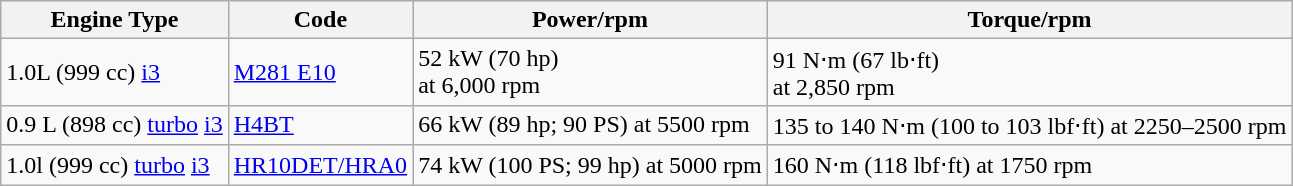<table class="wikitable">
<tr>
<th>Engine Type</th>
<th>Code</th>
<th>Power/rpm</th>
<th>Torque/rpm</th>
</tr>
<tr>
<td>1.0L (999 cc) <a href='#'>i3</a></td>
<td><a href='#'>M281 E10</a></td>
<td>52 kW (70 hp)<br>at 6,000 rpm</td>
<td>91 N⋅m (67 lb⋅ft)<br>at 2,850 rpm</td>
</tr>
<tr>
<td>0.9 L (898 cc) <a href='#'>turbo</a> <a href='#'>i3</a></td>
<td><a href='#'>H4BT</a></td>
<td>66 kW (89 hp; 90 PS) at 5500 rpm</td>
<td>135 to 140 N⋅m (100 to 103 lbf⋅ft) at 2250–2500 rpm</td>
</tr>
<tr>
<td>1.0l (999 cc) <a href='#'>turbo</a> <a href='#'>i3</a></td>
<td><a href='#'>HR10DET/HRA0</a></td>
<td>74 kW (100 PS; 99 hp) at 5000 rpm</td>
<td>160 N⋅m (118 lbf⋅ft) at 1750 rpm</td>
</tr>
</table>
